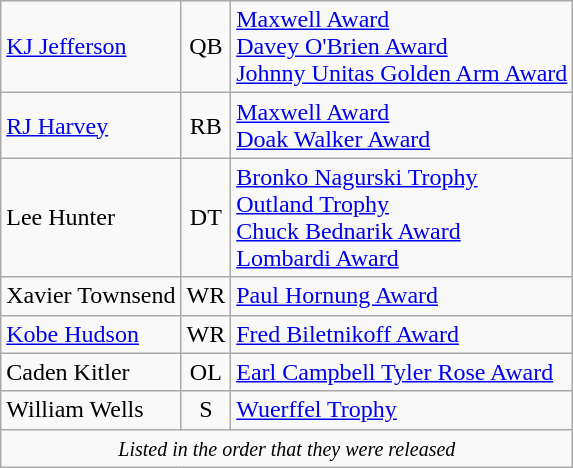<table class="wikitable">
<tr>
<td><a href='#'>KJ Jefferson</a></td>
<td align=center>QB</td>
<td><a href='#'>Maxwell Award</a><br><a href='#'>Davey O'Brien Award</a><br><a href='#'>Johnny Unitas Golden Arm Award</a></td>
</tr>
<tr>
<td><a href='#'>RJ Harvey</a></td>
<td align=center>RB</td>
<td><a href='#'>Maxwell Award</a><br><a href='#'>Doak Walker Award</a></td>
</tr>
<tr>
<td>Lee Hunter</td>
<td align=center>DT</td>
<td><a href='#'>Bronko Nagurski Trophy</a><br><a href='#'>Outland Trophy</a><br><a href='#'>Chuck Bednarik Award</a><br><a href='#'>Lombardi Award</a></td>
</tr>
<tr>
<td>Xavier Townsend</td>
<td align=center>WR</td>
<td><a href='#'>Paul Hornung Award</a></td>
</tr>
<tr>
<td><a href='#'>Kobe Hudson</a></td>
<td align=center>WR</td>
<td><a href='#'>Fred Biletnikoff Award</a></td>
</tr>
<tr>
<td>Caden Kitler</td>
<td align=center>OL</td>
<td><a href='#'>Earl Campbell Tyler Rose Award</a></td>
</tr>
<tr>
<td>William Wells</td>
<td align=center>S</td>
<td><a href='#'>Wuerffel Trophy</a></td>
</tr>
<tr>
<td colspan=3 align=center><em><small>Listed in the order that they were released</small></em></td>
</tr>
</table>
